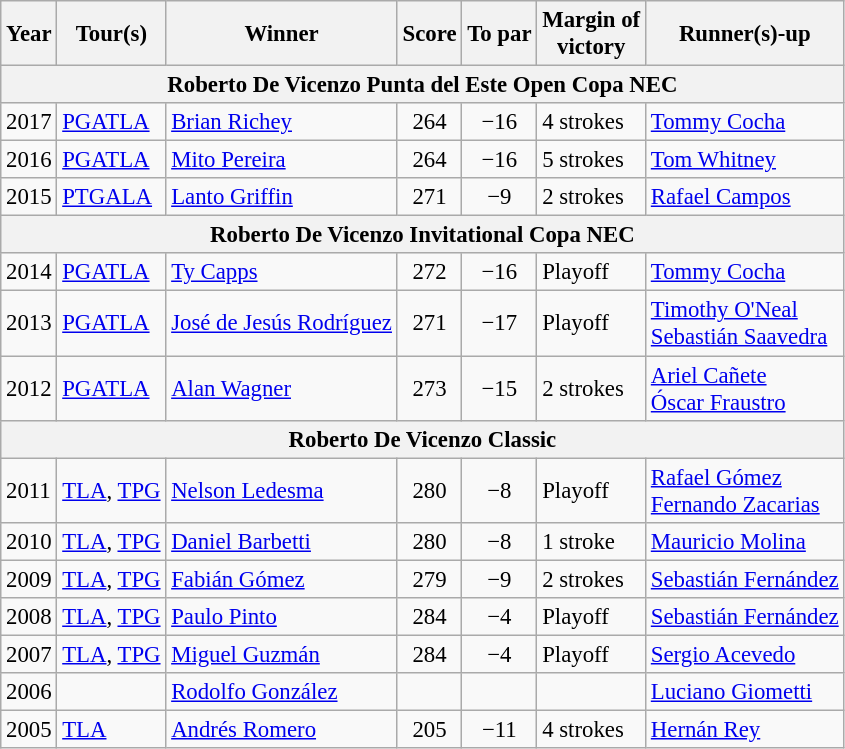<table class="wikitable" style="font-size:95%">
<tr>
<th>Year</th>
<th>Tour(s)</th>
<th>Winner</th>
<th>Score</th>
<th>To par</th>
<th>Margin of<br>victory</th>
<th>Runner(s)-up</th>
</tr>
<tr>
<th colspan=7>Roberto De Vicenzo Punta del Este Open Copa NEC</th>
</tr>
<tr>
<td>2017</td>
<td><a href='#'>PGATLA</a></td>
<td> <a href='#'>Brian Richey</a></td>
<td align=center>264</td>
<td align=center>−16</td>
<td>4 strokes</td>
<td> <a href='#'>Tommy Cocha</a></td>
</tr>
<tr>
<td>2016</td>
<td><a href='#'>PGATLA</a></td>
<td> <a href='#'>Mito Pereira</a></td>
<td align=center>264</td>
<td align=center>−16</td>
<td>5 strokes</td>
<td> <a href='#'>Tom Whitney</a></td>
</tr>
<tr>
<td>2015</td>
<td><a href='#'>PTGALA</a></td>
<td> <a href='#'>Lanto Griffin</a></td>
<td align=center>271</td>
<td align=center>−9</td>
<td>2 strokes</td>
<td> <a href='#'>Rafael Campos</a></td>
</tr>
<tr>
<th colspan=7>Roberto De Vicenzo Invitational Copa NEC</th>
</tr>
<tr>
<td>2014</td>
<td><a href='#'>PGATLA</a></td>
<td> <a href='#'>Ty Capps</a></td>
<td align=center>272</td>
<td align=center>−16</td>
<td>Playoff</td>
<td> <a href='#'>Tommy Cocha</a></td>
</tr>
<tr>
<td>2013</td>
<td><a href='#'>PGATLA</a></td>
<td> <a href='#'>José de Jesús Rodríguez</a></td>
<td align=center>271</td>
<td align=center>−17</td>
<td>Playoff</td>
<td> <a href='#'>Timothy O'Neal</a><br> <a href='#'>Sebastián Saavedra</a></td>
</tr>
<tr>
<td>2012</td>
<td><a href='#'>PGATLA</a></td>
<td> <a href='#'>Alan Wagner</a></td>
<td align=center>273</td>
<td align=center>−15</td>
<td>2 strokes</td>
<td> <a href='#'>Ariel Cañete</a><br> <a href='#'>Óscar Fraustro</a></td>
</tr>
<tr>
<th colspan=7>Roberto De Vicenzo Classic</th>
</tr>
<tr>
<td>2011</td>
<td><a href='#'>TLA</a>, <a href='#'>TPG</a></td>
<td> <a href='#'>Nelson Ledesma</a></td>
<td align=center>280</td>
<td align=center>−8</td>
<td>Playoff</td>
<td> <a href='#'>Rafael Gómez</a><br> <a href='#'>Fernando Zacarias</a></td>
</tr>
<tr>
<td>2010</td>
<td><a href='#'>TLA</a>, <a href='#'>TPG</a></td>
<td> <a href='#'>Daniel Barbetti</a></td>
<td align=center>280</td>
<td align=center>−8</td>
<td>1 stroke</td>
<td> <a href='#'>Mauricio Molina</a></td>
</tr>
<tr>
<td>2009</td>
<td><a href='#'>TLA</a>, <a href='#'>TPG</a></td>
<td> <a href='#'>Fabián Gómez</a></td>
<td align=center>279</td>
<td align=center>−9</td>
<td>2 strokes</td>
<td> <a href='#'>Sebastián Fernández</a></td>
</tr>
<tr>
<td>2008</td>
<td><a href='#'>TLA</a>, <a href='#'>TPG</a></td>
<td> <a href='#'>Paulo Pinto</a></td>
<td align=center>284</td>
<td align=center>−4</td>
<td>Playoff</td>
<td> <a href='#'>Sebastián Fernández</a></td>
</tr>
<tr>
<td>2007</td>
<td><a href='#'>TLA</a>, <a href='#'>TPG</a></td>
<td> <a href='#'>Miguel Guzmán</a></td>
<td align=center>284</td>
<td align=center>−4</td>
<td>Playoff</td>
<td> <a href='#'>Sergio Acevedo</a></td>
</tr>
<tr>
<td>2006</td>
<td></td>
<td> <a href='#'>Rodolfo González</a></td>
<td align=center></td>
<td align=center></td>
<td></td>
<td> <a href='#'>Luciano Giometti</a></td>
</tr>
<tr>
<td>2005</td>
<td><a href='#'>TLA</a></td>
<td> <a href='#'>Andrés Romero</a></td>
<td align=center>205</td>
<td align=center>−11</td>
<td>4 strokes</td>
<td> <a href='#'>Hernán Rey</a></td>
</tr>
</table>
